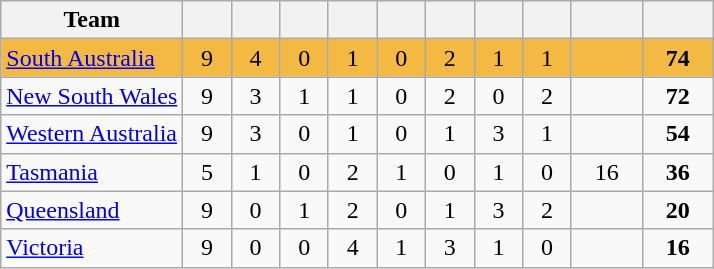<table class="wikitable" style="text-align:center">
<tr>
<th>Team</th>
<th style="width:25px"></th>
<th style="width:25px"></th>
<th style="width:25px"></th>
<th style="width:25px"></th>
<th style="width:25px"></th>
<th style="width:25px"></th>
<th style="width:25px"></th>
<th style="width:25px"></th>
<th style="width:40px"></th>
<th style="width:40px"></th>
</tr>
<tr style="background:#f4b942;">
<td style="text-align:left"><a href='#'>South Australia</a></td>
<td>9</td>
<td>4</td>
<td>0</td>
<td>1</td>
<td>0</td>
<td>2</td>
<td>1</td>
<td>1</td>
<td></td>
<td><strong>74</strong></td>
</tr>
<tr>
<td style="text-align:left"><a href='#'>New South Wales</a></td>
<td>9</td>
<td>3</td>
<td>1</td>
<td>1</td>
<td>0</td>
<td>2</td>
<td>0</td>
<td>2</td>
<td></td>
<td><strong>72</strong></td>
</tr>
<tr>
<td style="text-align:left"><a href='#'>Western Australia</a></td>
<td>9</td>
<td>3</td>
<td>0</td>
<td>1</td>
<td>0</td>
<td>1</td>
<td>3</td>
<td>1</td>
<td></td>
<td><strong>54</strong></td>
</tr>
<tr>
<td style="text-align:left"><a href='#'>Tasmania</a></td>
<td>5</td>
<td>1</td>
<td>0</td>
<td>2</td>
<td>1</td>
<td>0</td>
<td>1</td>
<td>0</td>
<td>16</td>
<td><strong>36</strong></td>
</tr>
<tr>
<td style="text-align:left"><a href='#'>Queensland</a></td>
<td>9</td>
<td>0</td>
<td>1</td>
<td>2</td>
<td>0</td>
<td>1</td>
<td>3</td>
<td>2</td>
<td></td>
<td><strong>20</strong></td>
</tr>
<tr>
<td style="text-align:left"><a href='#'>Victoria</a></td>
<td>9</td>
<td>0</td>
<td>0</td>
<td>4</td>
<td>1</td>
<td>3</td>
<td>1</td>
<td>0</td>
<td></td>
<td><strong>16</strong></td>
</tr>
</table>
